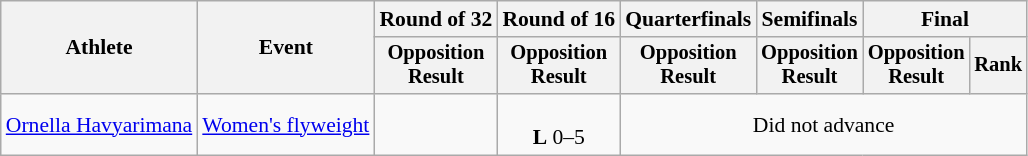<table class="wikitable" style="font-size:90%">
<tr>
<th rowspan="2">Athlete</th>
<th rowspan="2">Event</th>
<th>Round of 32</th>
<th>Round of 16</th>
<th>Quarterfinals</th>
<th>Semifinals</th>
<th colspan=2>Final</th>
</tr>
<tr style="font-size:95%">
<th>Opposition<br>Result</th>
<th>Opposition<br>Result</th>
<th>Opposition<br>Result</th>
<th>Opposition<br>Result</th>
<th>Opposition<br>Result</th>
<th>Rank</th>
</tr>
<tr align=center>
<td align=left><a href='#'>Ornella Havyarimana</a></td>
<td align=left><a href='#'>Women's flyweight</a></td>
<td></td>
<td><br><strong>L</strong> 0–5</td>
<td colspan=4>Did not advance</td>
</tr>
</table>
